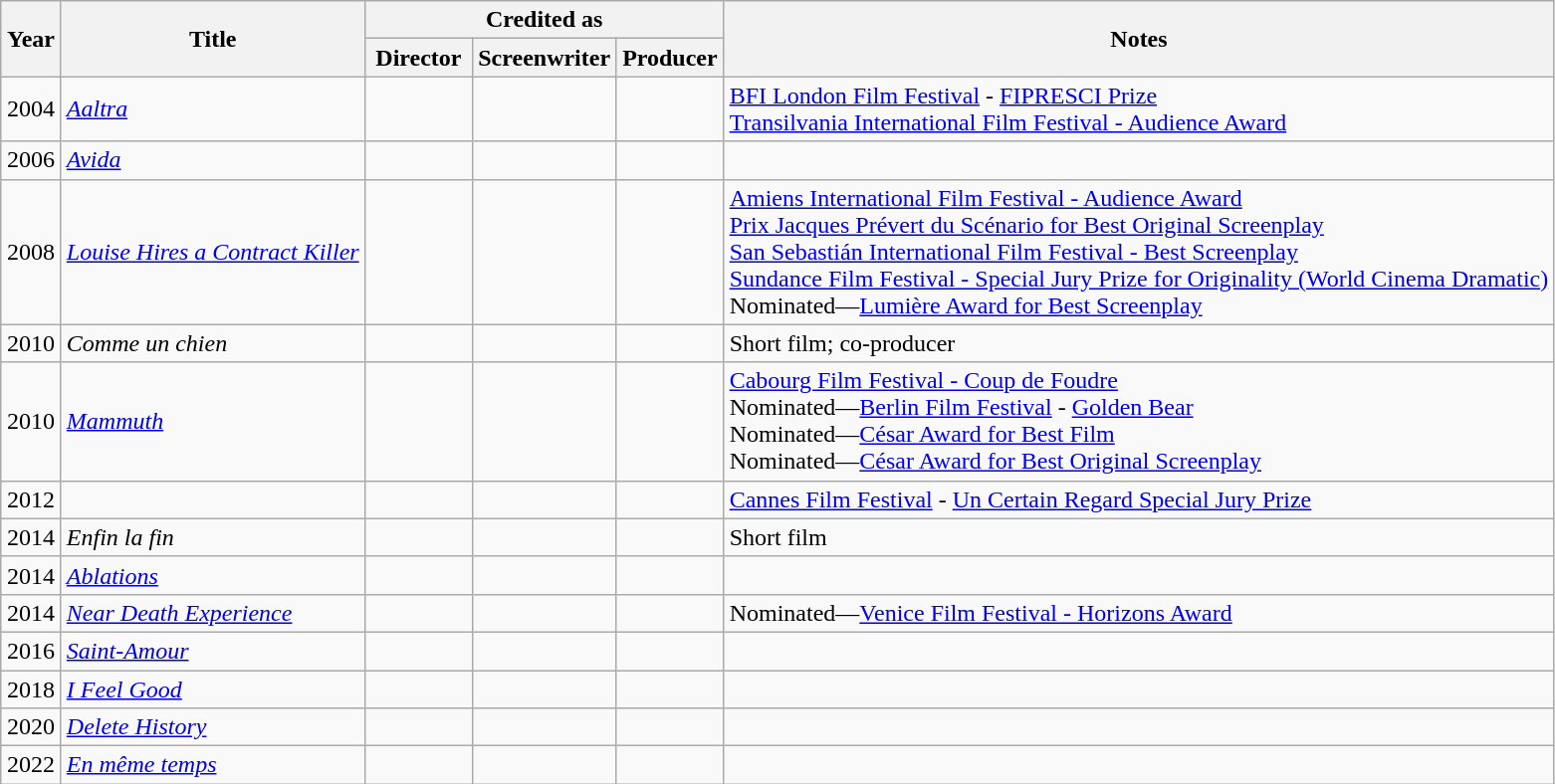<table class="wikitable sortable">
<tr>
<th rowspan=2 width="33">Year</th>
<th rowspan=2>Title</th>
<th colspan=3>Credited as</th>
<th rowspan=2>Notes</th>
</tr>
<tr>
<th width=65>Director</th>
<th width=65>Screenwriter</th>
<th width=65>Producer</th>
</tr>
<tr>
<td align="center">2004</td>
<td align="left"><em><a href='#'>Aaltra</a></em></td>
<td></td>
<td></td>
<td></td>
<td><a href='#'>BFI London Film Festival</a> - <a href='#'>FIPRESCI Prize</a><br><a href='#'>Transilvania International Film Festival - Audience Award</a></td>
</tr>
<tr>
<td align="center">2006</td>
<td align="left"><em><a href='#'>Avida</a></em></td>
<td></td>
<td></td>
<td></td>
<td></td>
</tr>
<tr>
<td align="center">2008</td>
<td align="left"><em><a href='#'>Louise Hires a Contract Killer</a></em></td>
<td></td>
<td></td>
<td></td>
<td><a href='#'>Amiens International Film Festival - Audience Award</a><br><a href='#'>Prix Jacques Prévert du Scénario for Best Original Screenplay</a><br><a href='#'>San Sebastián International Film Festival - Best Screenplay</a><br><a href='#'>Sundance Film Festival - Special Jury Prize for Originality (World Cinema Dramatic)</a><br>Nominated—<a href='#'>Lumière Award for Best Screenplay</a></td>
</tr>
<tr>
<td align="center">2010</td>
<td align="left"><em>Comme un chien</em></td>
<td></td>
<td></td>
<td></td>
<td>Short film; co-producer</td>
</tr>
<tr>
<td align="center">2010</td>
<td align="left"><em><a href='#'>Mammuth</a></em></td>
<td></td>
<td></td>
<td></td>
<td><a href='#'>Cabourg Film Festival - Coup de Foudre</a><br>Nominated—<a href='#'>Berlin Film Festival</a> - <a href='#'>Golden Bear</a><br>Nominated—<a href='#'>César Award for Best Film</a><br>Nominated—<a href='#'>César Award for Best Original Screenplay</a></td>
</tr>
<tr>
<td align="center">2012</td>
<td align="left"></td>
<td></td>
<td></td>
<td></td>
<td><a href='#'>Cannes Film Festival</a> - <a href='#'>Un Certain Regard Special Jury Prize</a></td>
</tr>
<tr>
<td align="center">2014</td>
<td align="left"><em>Enfin la fin</em></td>
<td></td>
<td></td>
<td></td>
<td>Short film</td>
</tr>
<tr>
<td align="center">2014</td>
<td align="left"><em><a href='#'>Ablations</a></em></td>
<td></td>
<td></td>
<td></td>
<td></td>
</tr>
<tr>
<td align="center">2014</td>
<td align="left"><em><a href='#'>Near Death Experience</a></em></td>
<td></td>
<td></td>
<td></td>
<td>Nominated—<a href='#'>Venice Film Festival - Horizons Award</a></td>
</tr>
<tr>
<td align="center">2016</td>
<td align="left"><em><a href='#'>Saint-Amour</a></em></td>
<td></td>
<td></td>
<td></td>
<td></td>
</tr>
<tr>
<td align="center">2018</td>
<td align="left"><em><a href='#'>I Feel Good</a></em></td>
<td></td>
<td></td>
<td></td>
<td></td>
</tr>
<tr>
<td align="center">2020</td>
<td><em><a href='#'>Delete History</a></em></td>
<td></td>
<td></td>
<td></td>
<td></td>
</tr>
<tr>
<td align="center">2022</td>
<td><em><a href='#'>En même temps</a></em></td>
<td></td>
<td></td>
<td></td>
<td></td>
</tr>
</table>
